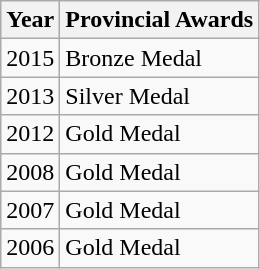<table class="wikitable">
<tr>
<th>Year</th>
<th>Provincial Awards</th>
</tr>
<tr>
<td>2015</td>
<td>Bronze Medal</td>
</tr>
<tr>
<td>2013</td>
<td>Silver Medal</td>
</tr>
<tr>
<td>2012</td>
<td>Gold Medal</td>
</tr>
<tr>
<td>2008</td>
<td>Gold Medal</td>
</tr>
<tr>
<td>2007</td>
<td>Gold Medal</td>
</tr>
<tr>
<td>2006</td>
<td>Gold Medal</td>
</tr>
</table>
